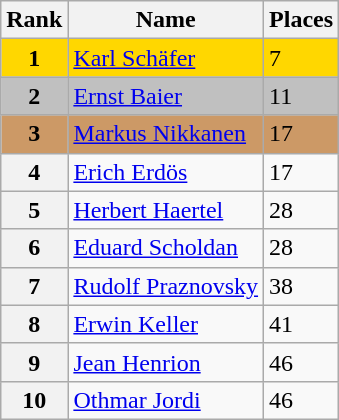<table class="wikitable">
<tr>
<th>Rank</th>
<th>Name</th>
<th>Places</th>
</tr>
<tr bgcolor=gold>
<td align=center><strong>1</strong></td>
<td> <a href='#'>Karl Schäfer</a></td>
<td>7</td>
</tr>
<tr bgcolor=silver>
<td align=center><strong>2</strong></td>
<td> <a href='#'>Ernst Baier</a></td>
<td>11</td>
</tr>
<tr bgcolor=cc9966>
<td align=center><strong>3</strong></td>
<td> <a href='#'>Markus Nikkanen</a></td>
<td>17</td>
</tr>
<tr>
<th>4</th>
<td> <a href='#'>Erich Erdös</a></td>
<td>17</td>
</tr>
<tr>
<th>5</th>
<td> <a href='#'>Herbert Haertel</a></td>
<td>28</td>
</tr>
<tr>
<th>6</th>
<td> <a href='#'>Eduard Scholdan</a></td>
<td>28</td>
</tr>
<tr>
<th>7</th>
<td> <a href='#'>Rudolf Praznovsky</a></td>
<td>38</td>
</tr>
<tr>
<th>8</th>
<td> <a href='#'>Erwin Keller</a></td>
<td>41</td>
</tr>
<tr>
<th>9</th>
<td> <a href='#'>Jean Henrion</a></td>
<td>46</td>
</tr>
<tr>
<th>10</th>
<td> <a href='#'>Othmar Jordi</a></td>
<td>46</td>
</tr>
</table>
